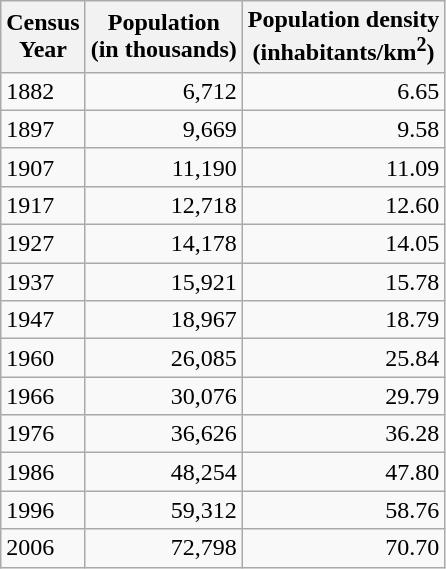<table class="wikitable sortable" style="text-align:right">
<tr>
<th>Census<br>Year</th>
<th>Population<br>(in thousands)</th>
<th>Population density<br>(inhabitants/km<sup>2</sup>)</th>
</tr>
<tr>
<td align="left">1882</td>
<td>6,712</td>
<td>6.65</td>
</tr>
<tr>
<td align="left">1897</td>
<td>9,669</td>
<td>9.58</td>
</tr>
<tr>
<td align="left">1907</td>
<td>11,190</td>
<td>11.09</td>
</tr>
<tr>
<td align="left">1917</td>
<td>12,718</td>
<td>12.60</td>
</tr>
<tr>
<td align="left">1927</td>
<td>14,178</td>
<td>14.05</td>
</tr>
<tr>
<td align="left">1937</td>
<td>15,921</td>
<td>15.78</td>
</tr>
<tr>
<td align="left">1947</td>
<td>18,967</td>
<td>18.79</td>
</tr>
<tr>
<td align="left">1960</td>
<td>26,085</td>
<td>25.84</td>
</tr>
<tr>
<td align="left">1966</td>
<td>30,076</td>
<td>29.79</td>
</tr>
<tr>
<td align="left">1976</td>
<td>36,626</td>
<td>36.28</td>
</tr>
<tr>
<td align="left">1986</td>
<td>48,254</td>
<td>47.80</td>
</tr>
<tr>
<td align="left">1996</td>
<td>59,312</td>
<td>58.76</td>
</tr>
<tr>
<td align="left">2006</td>
<td>72,798</td>
<td>70.70</td>
</tr>
</table>
